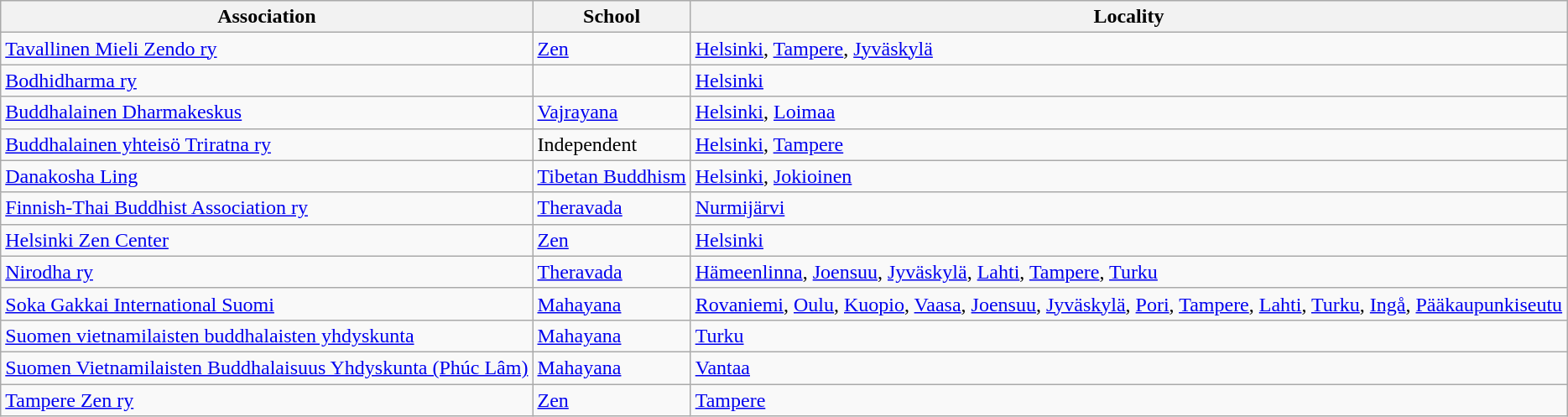<table class="wikitable">
<tr>
<th>Association</th>
<th>School</th>
<th>Locality</th>
</tr>
<tr>
<td><a href='#'>Tavallinen Mieli Zendo ry</a></td>
<td><a href='#'>Zen</a></td>
<td><a href='#'>Helsinki</a>, <a href='#'>Tampere</a>, <a href='#'>Jyväskylä</a></td>
</tr>
<tr>
<td><a href='#'>Bodhidharma ry</a></td>
<td></td>
<td><a href='#'>Helsinki</a></td>
</tr>
<tr>
<td><a href='#'>Buddhalainen Dharmakeskus</a></td>
<td><a href='#'>Vajrayana</a></td>
<td><a href='#'>Helsinki</a>, <a href='#'>Loimaa</a></td>
</tr>
<tr>
<td><a href='#'>Buddhalainen yhteisö Triratna ry</a></td>
<td>Independent</td>
<td><a href='#'>Helsinki</a>, <a href='#'>Tampere</a></td>
</tr>
<tr>
<td><a href='#'>Danakosha Ling</a></td>
<td><a href='#'>Tibetan Buddhism</a></td>
<td><a href='#'>Helsinki</a>, <a href='#'>Jokioinen</a></td>
</tr>
<tr>
<td><a href='#'>Finnish-Thai Buddhist Association ry</a></td>
<td><a href='#'>Theravada</a></td>
<td><a href='#'>Nurmijärvi</a></td>
</tr>
<tr>
<td><a href='#'>Helsinki Zen Center</a></td>
<td><a href='#'>Zen</a></td>
<td><a href='#'>Helsinki</a></td>
</tr>
<tr>
<td><a href='#'>Nirodha ry</a></td>
<td><a href='#'>Theravada</a></td>
<td><a href='#'>Hämeenlinna</a>, <a href='#'>Joensuu</a>, <a href='#'>Jyväskylä</a>, <a href='#'>Lahti</a>, <a href='#'>Tampere</a>, <a href='#'>Turku</a></td>
</tr>
<tr>
<td><a href='#'>Soka Gakkai International Suomi</a></td>
<td><a href='#'>Mahayana</a></td>
<td><a href='#'>Rovaniemi</a>, <a href='#'>Oulu</a>, <a href='#'>Kuopio</a>, <a href='#'>Vaasa</a>, <a href='#'>Joensuu</a>, <a href='#'>Jyväskylä</a>, <a href='#'>Pori</a>, <a href='#'>Tampere</a>, <a href='#'>Lahti</a>, <a href='#'>Turku</a>, <a href='#'>Ingå</a>, <a href='#'>Pääkaupunkiseutu</a></td>
</tr>
<tr>
<td><a href='#'>Suomen vietnamilaisten buddhalaisten yhdyskunta</a></td>
<td><a href='#'>Mahayana</a></td>
<td><a href='#'>Turku</a></td>
</tr>
<tr>
<td><a href='#'>Suomen Vietnamilaisten Buddhalaisuus Yhdyskunta (Phúc Lâm)</a></td>
<td><a href='#'>Mahayana</a></td>
<td><a href='#'>Vantaa</a></td>
</tr>
<tr>
<td><a href='#'>Tampere Zen ry</a></td>
<td><a href='#'>Zen</a></td>
<td><a href='#'>Tampere</a></td>
</tr>
</table>
